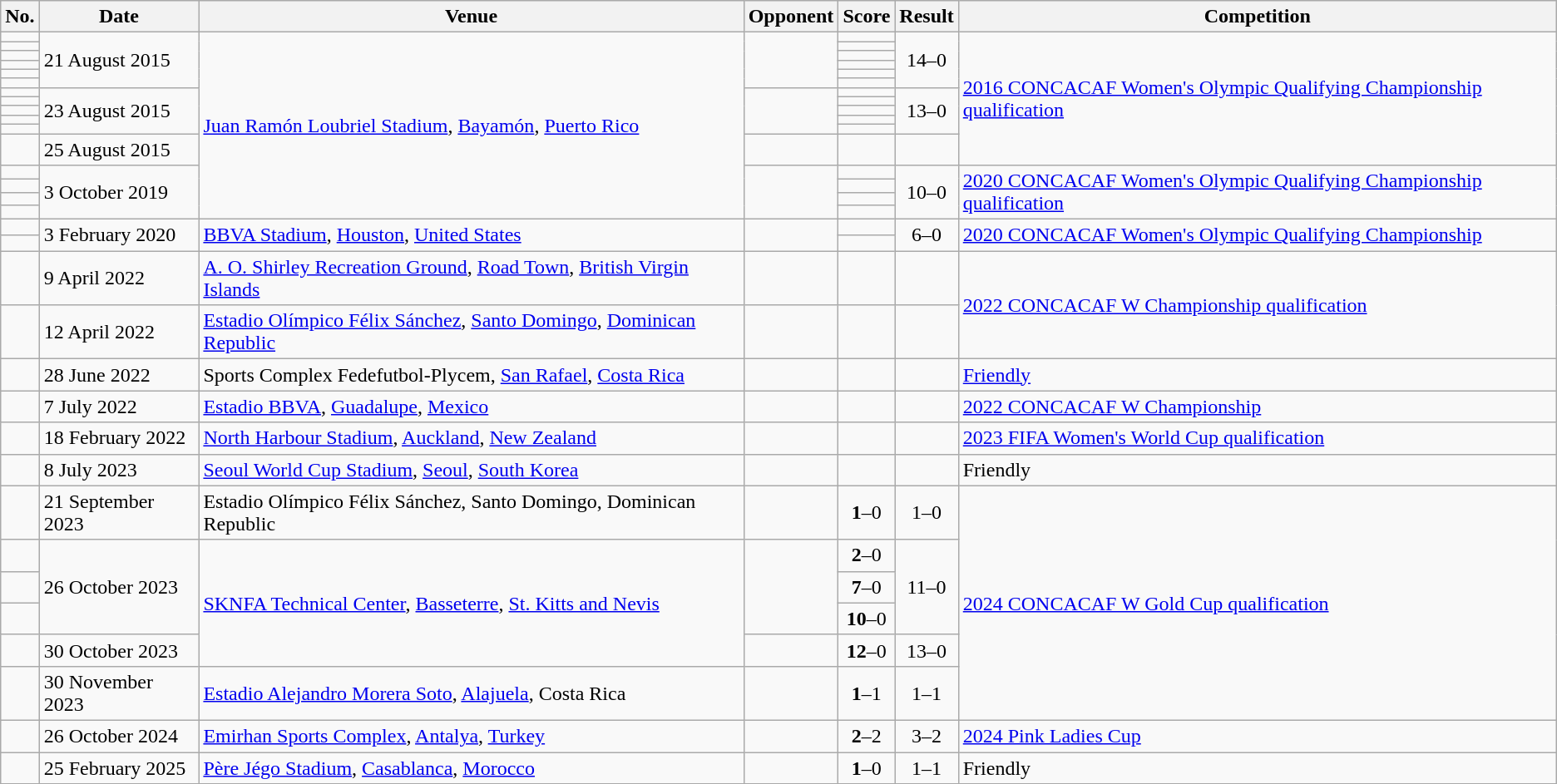<table class="wikitable">
<tr>
<th>No.</th>
<th>Date</th>
<th>Venue</th>
<th>Opponent</th>
<th>Score</th>
<th>Result</th>
<th>Competition</th>
</tr>
<tr>
<td></td>
<td rowspan=6>21 August 2015</td>
<td rowspan=16><a href='#'>Juan Ramón Loubriel Stadium</a>, <a href='#'>Bayamón</a>, <a href='#'>Puerto Rico</a></td>
<td rowspan=6></td>
<td></td>
<td rowspan=6 style="text-align:center;">14–0</td>
<td rowspan=12><a href='#'>2016 CONCACAF Women's Olympic Qualifying Championship qualification</a></td>
</tr>
<tr>
<td></td>
<td></td>
</tr>
<tr>
<td></td>
<td></td>
</tr>
<tr>
<td></td>
<td></td>
</tr>
<tr>
<td></td>
<td></td>
</tr>
<tr>
<td></td>
<td></td>
</tr>
<tr>
<td></td>
<td rowspan=5>23 August 2015</td>
<td rowspan=5></td>
<td></td>
<td rowspan=5 style="text-align:center;">13–0</td>
</tr>
<tr>
<td></td>
<td></td>
</tr>
<tr>
<td></td>
<td></td>
</tr>
<tr>
<td></td>
<td></td>
</tr>
<tr>
<td></td>
<td></td>
</tr>
<tr>
<td></td>
<td>25 August 2015</td>
<td></td>
<td></td>
<td></td>
</tr>
<tr>
<td></td>
<td rowspan=4>3 October 2019</td>
<td rowspan=4></td>
<td></td>
<td rowspan=4 style="text-align:center;">10–0</td>
<td rowspan=4><a href='#'>2020 CONCACAF Women's Olympic Qualifying Championship qualification</a></td>
</tr>
<tr>
<td></td>
<td></td>
</tr>
<tr>
<td></td>
<td></td>
</tr>
<tr>
<td></td>
<td></td>
</tr>
<tr>
<td></td>
<td rowspan=2>3 February 2020</td>
<td rowspan=2><a href='#'>BBVA Stadium</a>, <a href='#'>Houston</a>, <a href='#'>United States</a></td>
<td rowspan=2></td>
<td></td>
<td rowspan=2 style="text-align:center;">6–0</td>
<td rowspan=2><a href='#'>2020 CONCACAF Women's Olympic Qualifying Championship</a></td>
</tr>
<tr>
<td></td>
<td></td>
</tr>
<tr>
<td></td>
<td>9 April 2022</td>
<td><a href='#'>A. O. Shirley Recreation Ground</a>, <a href='#'>Road Town</a>, <a href='#'>British Virgin Islands</a></td>
<td></td>
<td></td>
<td></td>
<td rowspan=2><a href='#'>2022 CONCACAF W Championship qualification</a></td>
</tr>
<tr>
<td></td>
<td>12 April 2022</td>
<td><a href='#'>Estadio Olímpico Félix Sánchez</a>, <a href='#'>Santo Domingo</a>, <a href='#'>Dominican Republic</a></td>
<td></td>
<td></td>
<td></td>
</tr>
<tr>
<td></td>
<td>28 June 2022</td>
<td>Sports Complex Fedefutbol-Plycem, <a href='#'>San Rafael</a>, <a href='#'>Costa Rica</a></td>
<td></td>
<td></td>
<td></td>
<td><a href='#'>Friendly</a></td>
</tr>
<tr>
<td></td>
<td>7 July 2022</td>
<td><a href='#'>Estadio BBVA</a>, <a href='#'>Guadalupe</a>, <a href='#'>Mexico</a></td>
<td></td>
<td></td>
<td></td>
<td><a href='#'>2022 CONCACAF W Championship</a></td>
</tr>
<tr>
<td></td>
<td>18 February 2022</td>
<td><a href='#'>North Harbour Stadium</a>, <a href='#'>Auckland</a>, <a href='#'>New Zealand</a></td>
<td></td>
<td></td>
<td></td>
<td><a href='#'>2023 FIFA Women's World Cup qualification</a></td>
</tr>
<tr>
<td></td>
<td>8 July 2023</td>
<td><a href='#'>Seoul World Cup Stadium</a>, <a href='#'>Seoul</a>, <a href='#'>South Korea</a></td>
<td></td>
<td></td>
<td></td>
<td>Friendly</td>
</tr>
<tr>
<td></td>
<td>21 September 2023</td>
<td>Estadio Olímpico Félix Sánchez, Santo Domingo, Dominican Republic</td>
<td></td>
<td align=center><strong>1</strong>–0</td>
<td align=center>1–0</td>
<td rowspan=6><a href='#'>2024 CONCACAF W Gold Cup qualification</a></td>
</tr>
<tr>
<td></td>
<td rowspan=3>26 October 2023</td>
<td rowspan=4><a href='#'>SKNFA Technical Center</a>, <a href='#'>Basseterre</a>, <a href='#'>St. Kitts and Nevis</a></td>
<td rowspan=3></td>
<td align=center><strong>2</strong>–0</td>
<td rowspan=3 align=center>11–0</td>
</tr>
<tr>
<td></td>
<td align=center><strong>7</strong>–0</td>
</tr>
<tr>
<td></td>
<td align=center><strong>10</strong>–0</td>
</tr>
<tr>
<td></td>
<td>30 October 2023</td>
<td></td>
<td align=center><strong>12</strong>–0</td>
<td align=center>13–0</td>
</tr>
<tr>
<td></td>
<td>30 November 2023</td>
<td><a href='#'>Estadio Alejandro Morera Soto</a>, <a href='#'>Alajuela</a>, Costa Rica</td>
<td></td>
<td align=center><strong>1</strong>–1</td>
<td align=center>1–1</td>
</tr>
<tr>
<td></td>
<td>26 October 2024</td>
<td><a href='#'>Emirhan Sports Complex</a>, <a href='#'>Antalya</a>, <a href='#'>Turkey</a></td>
<td></td>
<td align=center><strong>2</strong>–2</td>
<td align=center>3–2</td>
<td><a href='#'>2024 Pink Ladies Cup</a></td>
</tr>
<tr>
<td></td>
<td>25 February 2025</td>
<td><a href='#'>Père Jégo Stadium</a>, <a href='#'>Casablanca</a>, <a href='#'>Morocco</a></td>
<td></td>
<td align=center><strong>1</strong>–0</td>
<td align=center>1–1</td>
<td>Friendly</td>
</tr>
<tr>
</tr>
</table>
